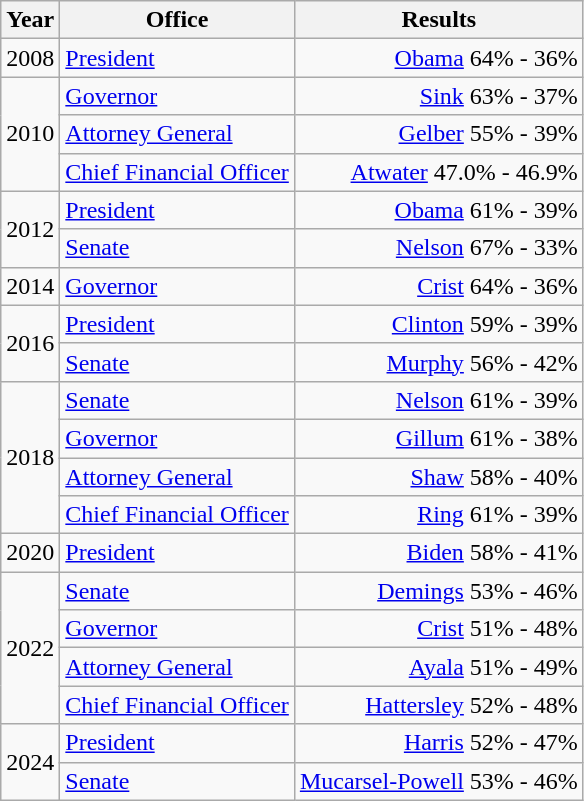<table class=wikitable>
<tr>
<th>Year</th>
<th>Office</th>
<th>Results</th>
</tr>
<tr>
<td>2008</td>
<td><a href='#'>President</a></td>
<td align="right" ><a href='#'>Obama</a> 64% - 36%</td>
</tr>
<tr>
<td rowspan=3>2010</td>
<td><a href='#'>Governor</a></td>
<td align="right" ><a href='#'>Sink</a> 63% - 37%</td>
</tr>
<tr>
<td><a href='#'>Attorney General</a></td>
<td align="right" ><a href='#'>Gelber</a> 55% - 39%</td>
</tr>
<tr>
<td><a href='#'>Chief Financial Officer</a></td>
<td align="right" ><a href='#'>Atwater</a> 47.0% - 46.9%</td>
</tr>
<tr>
<td rowspan=2>2012</td>
<td><a href='#'>President</a></td>
<td align="right" ><a href='#'>Obama</a> 61% - 39%</td>
</tr>
<tr>
<td><a href='#'>Senate</a></td>
<td align="right" ><a href='#'>Nelson</a> 67% - 33%</td>
</tr>
<tr>
<td>2014</td>
<td><a href='#'>Governor</a></td>
<td align="right" ><a href='#'>Crist</a> 64% - 36%</td>
</tr>
<tr>
<td rowspan=2>2016</td>
<td><a href='#'>President</a></td>
<td align="right" ><a href='#'>Clinton</a> 59% - 39%</td>
</tr>
<tr>
<td><a href='#'>Senate</a></td>
<td align="right" ><a href='#'>Murphy</a> 56% - 42%</td>
</tr>
<tr>
<td rowspan=4>2018</td>
<td><a href='#'>Senate</a></td>
<td align="right" ><a href='#'>Nelson</a> 61% - 39%</td>
</tr>
<tr>
<td><a href='#'>Governor</a></td>
<td align="right" ><a href='#'>Gillum</a> 61% - 38%</td>
</tr>
<tr>
<td><a href='#'>Attorney General</a></td>
<td align="right" ><a href='#'>Shaw</a> 58% - 40%</td>
</tr>
<tr>
<td><a href='#'>Chief Financial Officer</a></td>
<td align="right" ><a href='#'>Ring</a> 61% - 39%</td>
</tr>
<tr>
<td>2020</td>
<td><a href='#'>President</a></td>
<td align="right" ><a href='#'>Biden</a> 58% - 41%</td>
</tr>
<tr>
<td rowspan=4>2022</td>
<td><a href='#'>Senate</a></td>
<td align="right" ><a href='#'>Demings</a> 53% - 46%</td>
</tr>
<tr>
<td><a href='#'>Governor</a></td>
<td align="right" ><a href='#'>Crist</a> 51% - 48%</td>
</tr>
<tr>
<td><a href='#'>Attorney General</a></td>
<td align="right" ><a href='#'>Ayala</a> 51% - 49%</td>
</tr>
<tr>
<td><a href='#'>Chief Financial Officer</a></td>
<td align="right" ><a href='#'>Hattersley</a> 52% - 48%</td>
</tr>
<tr>
<td rowspan=2>2024</td>
<td><a href='#'>President</a></td>
<td align="right" ><a href='#'>Harris</a> 52% - 47%</td>
</tr>
<tr>
<td><a href='#'>Senate</a></td>
<td align="right" ><a href='#'>Mucarsel-Powell</a> 53% - 46%</td>
</tr>
</table>
